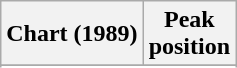<table class="wikitable plainrowheaders sortable" style="text-align:center;">
<tr>
<th scope="col">Chart (1989)</th>
<th scope="col">Peak<br>position</th>
</tr>
<tr>
</tr>
<tr>
</tr>
</table>
